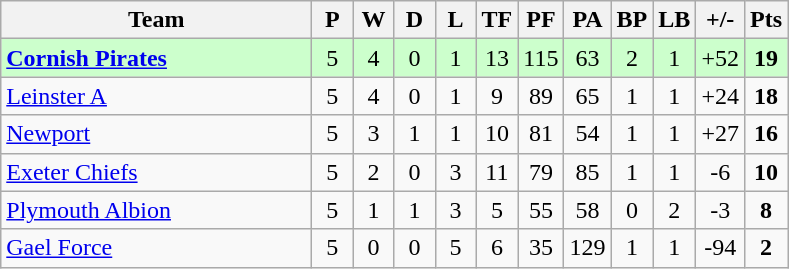<table class="wikitable" style="text-align: center;">
<tr>
<th style="width:200px;">Team</th>
<th width="20">P</th>
<th width="20">W</th>
<th width="20">D</th>
<th width="20">L</th>
<th width="20">TF</th>
<th width="20">PF</th>
<th width="20">PA</th>
<th width="20">BP</th>
<th width="20">LB</th>
<th width="25">+/-</th>
<th width="20">Pts</th>
</tr>
<tr style="background:#cfc;">
<td align="left">  <strong><a href='#'>Cornish Pirates</a></strong></td>
<td>5</td>
<td>4</td>
<td>0</td>
<td>1</td>
<td>13</td>
<td>115</td>
<td>63</td>
<td>2</td>
<td>1</td>
<td>+52</td>
<td><strong>19</strong></td>
</tr>
<tr>
<td align="left"> <a href='#'>Leinster A</a></td>
<td>5</td>
<td>4</td>
<td>0</td>
<td>1</td>
<td>9</td>
<td>89</td>
<td>65</td>
<td>1</td>
<td>1</td>
<td>+24</td>
<td><strong>18</strong></td>
</tr>
<tr>
<td align="left"> <a href='#'>Newport</a></td>
<td>5</td>
<td>3</td>
<td>1</td>
<td>1</td>
<td>10</td>
<td>81</td>
<td>54</td>
<td>1</td>
<td>1</td>
<td>+27</td>
<td><strong>16</strong></td>
</tr>
<tr>
<td align="left">  <a href='#'>Exeter Chiefs</a></td>
<td>5</td>
<td>2</td>
<td>0</td>
<td>3</td>
<td>11</td>
<td>79</td>
<td>85</td>
<td>1</td>
<td>1</td>
<td>-6</td>
<td><strong>10</strong></td>
</tr>
<tr>
<td align="left"> <a href='#'>Plymouth Albion</a></td>
<td>5</td>
<td>1</td>
<td>1</td>
<td>3</td>
<td>5</td>
<td>55</td>
<td>58</td>
<td>0</td>
<td>2</td>
<td>-3</td>
<td><strong>8</strong></td>
</tr>
<tr>
<td align="left"> <a href='#'>Gael Force</a></td>
<td>5</td>
<td>0</td>
<td>0</td>
<td>5</td>
<td>6</td>
<td>35</td>
<td>129</td>
<td>1</td>
<td>1</td>
<td>-94</td>
<td><strong>2</strong></td>
</tr>
</table>
